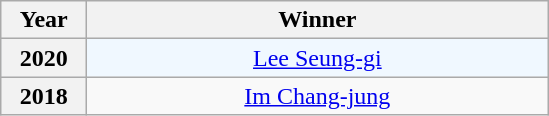<table class="wikitable plainrowheaders" style="text-align: center">
<tr>
<th scope="col" width="50">Year</th>
<th scope="col" width="300">Winner</th>
</tr>
<tr style="background:#F0F8FF">
<th scope="row" style="text-align:center;">2020</th>
<td><a href='#'>Lee Seung-gi</a></td>
</tr>
<tr>
<th scope="row" style="text-align:center;">2018</th>
<td><a href='#'>Im Chang-jung</a></td>
</tr>
</table>
